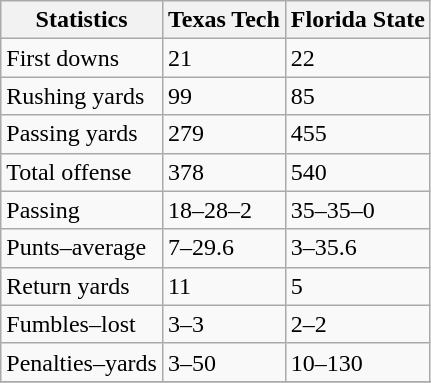<table class="wikitable">
<tr>
<th>Statistics</th>
<th>Texas Tech</th>
<th>Florida State</th>
</tr>
<tr>
<td>First downs</td>
<td>21</td>
<td>22</td>
</tr>
<tr>
<td>Rushing yards</td>
<td>99</td>
<td>85</td>
</tr>
<tr>
<td>Passing yards</td>
<td>279</td>
<td>455</td>
</tr>
<tr>
<td>Total offense</td>
<td>378</td>
<td>540</td>
</tr>
<tr>
<td>Passing</td>
<td>18–28–2</td>
<td>35–35–0</td>
</tr>
<tr>
<td>Punts–average</td>
<td>7–29.6</td>
<td>3–35.6</td>
</tr>
<tr>
<td>Return yards</td>
<td>11</td>
<td>5</td>
</tr>
<tr>
<td>Fumbles–lost</td>
<td>3–3</td>
<td>2–2</td>
</tr>
<tr>
<td>Penalties–yards</td>
<td>3–50</td>
<td>10–130</td>
</tr>
<tr>
</tr>
</table>
